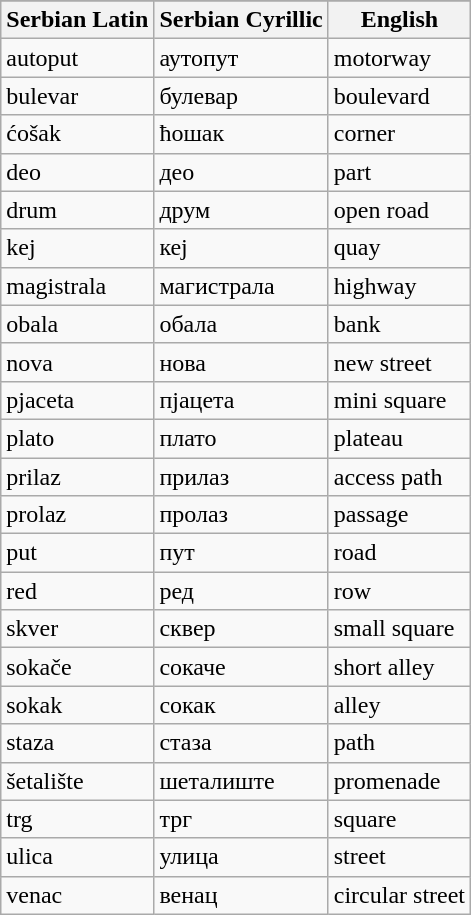<table class="wikitable sortable">
<tr style="background-color:#DDDDDD;text-align:center;">
</tr>
<tr>
<th>Serbian Latin</th>
<th>Serbian Cyrillic</th>
<th>English</th>
</tr>
<tr>
<td>autoput</td>
<td>аутопут</td>
<td>motorway</td>
</tr>
<tr>
<td>bulevar</td>
<td>булевар</td>
<td>boulevard</td>
</tr>
<tr>
<td>ćošak</td>
<td>ћошак</td>
<td>corner</td>
</tr>
<tr>
<td>deo</td>
<td>део</td>
<td>part</td>
</tr>
<tr>
<td>drum</td>
<td>друм</td>
<td>open road</td>
</tr>
<tr>
<td>kej</td>
<td>кеј</td>
<td>quay</td>
</tr>
<tr>
<td>magistrala</td>
<td>магистрала</td>
<td>highway</td>
</tr>
<tr>
<td>obala</td>
<td>обала</td>
<td>bank</td>
</tr>
<tr>
<td>nova</td>
<td>нова</td>
<td>new street</td>
</tr>
<tr>
<td>pjaceta</td>
<td>пјацета</td>
<td>mini square</td>
</tr>
<tr>
<td>plato</td>
<td>плато</td>
<td>plateau</td>
</tr>
<tr>
<td>prilaz</td>
<td>прилаз</td>
<td>access path</td>
</tr>
<tr>
<td>prolaz</td>
<td>пролаз</td>
<td>passage</td>
</tr>
<tr>
<td>put</td>
<td>пут</td>
<td>road</td>
</tr>
<tr>
<td>red</td>
<td>ред</td>
<td>row</td>
</tr>
<tr>
<td>skver</td>
<td>сквер</td>
<td>small square</td>
</tr>
<tr>
<td>sokače</td>
<td>сокаче</td>
<td>short alley</td>
</tr>
<tr>
<td>sokak</td>
<td>сокак</td>
<td>alley</td>
</tr>
<tr>
<td>staza</td>
<td>стаза</td>
<td>path</td>
</tr>
<tr>
<td>šetalište</td>
<td>шеталиште</td>
<td>promenade</td>
</tr>
<tr>
<td>trg</td>
<td>трг</td>
<td>square</td>
</tr>
<tr>
<td>ulica</td>
<td>улица</td>
<td>street</td>
</tr>
<tr>
<td>venac</td>
<td>венац</td>
<td>circular street</td>
</tr>
</table>
